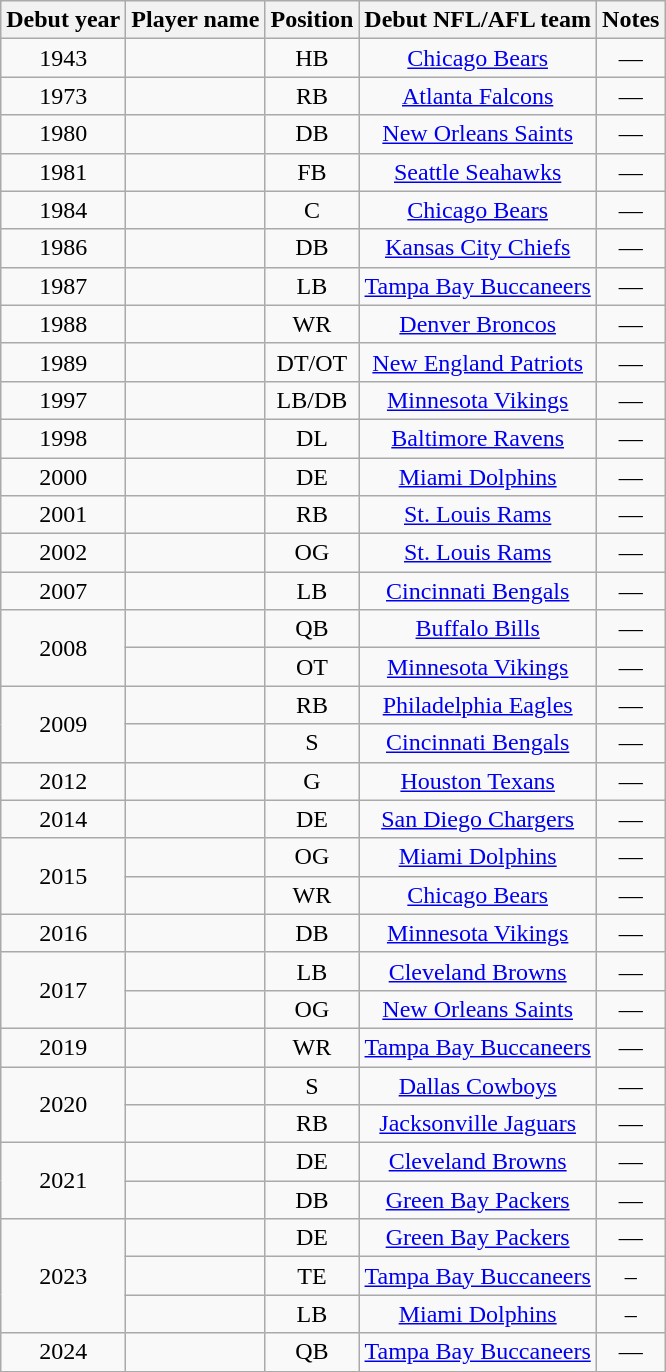<table class="wikitable sortable" style="text-align: center;">
<tr>
<th>Debut year</th>
<th>Player name</th>
<th>Position</th>
<th>Debut NFL/AFL team</th>
<th>Notes</th>
</tr>
<tr>
<td align="center">1943</td>
<td align="center"></td>
<td align="center">HB</td>
<td align="center"><a href='#'>Chicago Bears</a></td>
<td align="center">—</td>
</tr>
<tr>
<td align="center">1973</td>
<td align="center"></td>
<td align="center">RB</td>
<td align="center"><a href='#'>Atlanta Falcons</a></td>
<td align="center">—</td>
</tr>
<tr>
<td align="center">1980</td>
<td align="center"></td>
<td align="center">DB</td>
<td align="center"><a href='#'>New Orleans Saints</a></td>
<td align="center">—</td>
</tr>
<tr>
<td align="center">1981</td>
<td align="center"></td>
<td align="center">FB</td>
<td align="center"><a href='#'>Seattle Seahawks</a></td>
<td align="center">—</td>
</tr>
<tr>
<td align="center">1984</td>
<td align="center"></td>
<td align="center">C</td>
<td align="center"><a href='#'>Chicago Bears</a></td>
<td align="center">—</td>
</tr>
<tr>
<td align="center">1986</td>
<td align="center"></td>
<td align="center">DB</td>
<td align="center"><a href='#'>Kansas City Chiefs</a></td>
<td align="center">—</td>
</tr>
<tr>
<td align="center">1987</td>
<td align="center"></td>
<td align="center">LB</td>
<td align="center"><a href='#'>Tampa Bay Buccaneers</a></td>
<td align="center">—</td>
</tr>
<tr>
<td align="center">1988</td>
<td align="center"></td>
<td align="center">WR</td>
<td align="center"><a href='#'>Denver Broncos</a></td>
<td align="center">—</td>
</tr>
<tr>
<td align="center">1989</td>
<td align="center"></td>
<td align="center">DT/OT</td>
<td align="center"><a href='#'>New England Patriots</a></td>
<td align="center">—</td>
</tr>
<tr>
<td align="center">1997</td>
<td align="center"></td>
<td align="center">LB/DB</td>
<td align="center"><a href='#'>Minnesota Vikings</a></td>
<td align="center">—</td>
</tr>
<tr>
<td align="center">1998</td>
<td align="center"></td>
<td align="center">DL</td>
<td align="center"><a href='#'>Baltimore Ravens</a></td>
<td align="center">—</td>
</tr>
<tr>
<td align="center">2000</td>
<td align="center"></td>
<td align="center">DE</td>
<td align="center"><a href='#'>Miami Dolphins</a></td>
<td align="center">—</td>
</tr>
<tr>
<td align="center">2001</td>
<td align="center"></td>
<td align="center">RB</td>
<td align="center"><a href='#'>St. Louis Rams</a></td>
<td align="center">—</td>
</tr>
<tr>
<td align="center">2002</td>
<td align="center"></td>
<td align="center">OG</td>
<td align="center"><a href='#'>St. Louis Rams</a></td>
<td align="center">—</td>
</tr>
<tr>
<td align="center">2007</td>
<td align="center"></td>
<td align="center">LB</td>
<td align="center"><a href='#'>Cincinnati Bengals</a></td>
<td align="center">—</td>
</tr>
<tr>
<td rowspan="2">2008</td>
<td align="center"></td>
<td align="center">QB</td>
<td align="center"><a href='#'>Buffalo Bills</a></td>
<td align="center">—</td>
</tr>
<tr>
<td align="center"></td>
<td align="center">OT</td>
<td align="center"><a href='#'>Minnesota Vikings</a></td>
<td align="center">—</td>
</tr>
<tr>
<td rowspan="2">2009</td>
<td align="center"></td>
<td align="center">RB</td>
<td align="center"><a href='#'>Philadelphia Eagles</a></td>
<td align="center">—</td>
</tr>
<tr>
<td align="center"></td>
<td align="center">S</td>
<td align="center"><a href='#'>Cincinnati Bengals</a></td>
<td align="center">—</td>
</tr>
<tr>
<td align="center">2012</td>
<td align="center"></td>
<td align="center">G</td>
<td align="center"><a href='#'>Houston Texans</a></td>
<td align="center">—</td>
</tr>
<tr>
<td align="center">2014</td>
<td align="center"></td>
<td align="center">DE</td>
<td align="center"><a href='#'>San Diego Chargers</a></td>
<td align="center">—</td>
</tr>
<tr>
<td rowspan="2">2015</td>
<td align="center"></td>
<td align="center">OG</td>
<td align="center"><a href='#'>Miami Dolphins</a></td>
<td align="center">—</td>
</tr>
<tr>
<td align="center"></td>
<td align="center">WR</td>
<td align="center"><a href='#'>Chicago Bears</a></td>
<td align="center">—</td>
</tr>
<tr>
<td align="center">2016</td>
<td align="center"></td>
<td align="center">DB</td>
<td align="center"><a href='#'>Minnesota Vikings</a></td>
<td align="center">—</td>
</tr>
<tr>
<td rowspan="2">2017</td>
<td align="center"></td>
<td align="center">LB</td>
<td align="center"><a href='#'>Cleveland Browns</a></td>
<td align="center">—</td>
</tr>
<tr>
<td align="center"></td>
<td align="center">OG</td>
<td align="center"><a href='#'>New Orleans Saints</a></td>
<td align="center">—</td>
</tr>
<tr>
<td align="center">2019</td>
<td align="center"></td>
<td align="center">WR</td>
<td align="center"><a href='#'>Tampa Bay Buccaneers</a></td>
<td align="center">—</td>
</tr>
<tr>
<td rowspan="2">2020</td>
<td align="center"></td>
<td align="center">S</td>
<td align="center"><a href='#'>Dallas Cowboys</a></td>
<td align="center">—</td>
</tr>
<tr>
<td align="center"></td>
<td align="center">RB</td>
<td align="center"><a href='#'>Jacksonville Jaguars</a></td>
<td align="center">—</td>
</tr>
<tr>
<td rowspan="2">2021</td>
<td align="center"></td>
<td align="center">DE</td>
<td align="center"><a href='#'>Cleveland Browns</a></td>
<td align="center">—</td>
</tr>
<tr>
<td align="center"></td>
<td align="center">DB</td>
<td align="center"><a href='#'>Green Bay Packers</a></td>
<td align="center">—</td>
</tr>
<tr>
<td rowspan="3">2023</td>
<td align="center"></td>
<td align="center">DE</td>
<td align="center"><a href='#'>Green Bay Packers</a></td>
<td align="center">—</td>
</tr>
<tr>
<td align="center"></td>
<td align="center">TE</td>
<td align="center"><a href='#'>Tampa Bay Buccaneers</a></td>
<td align="center">–</td>
</tr>
<tr>
<td align="center"></td>
<td align="center">LB</td>
<td align="center"><a href='#'>Miami Dolphins</a></td>
<td align="center">–</td>
</tr>
<tr>
<td align="center">2024</td>
<td align="center"></td>
<td align="center">QB</td>
<td align="center"><a href='#'>Tampa Bay Buccaneers</a></td>
<td align="center">—</td>
</tr>
<tr>
</tr>
</table>
